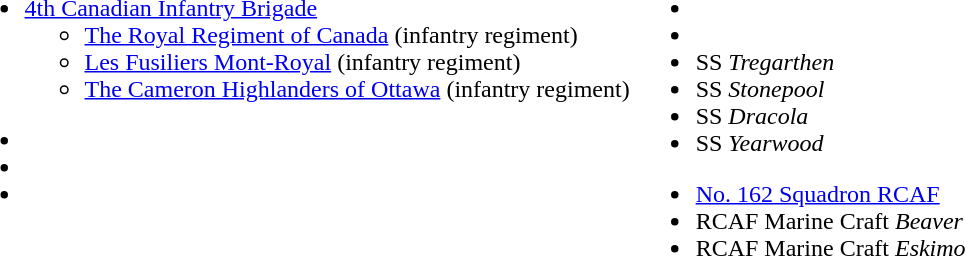<table>
<tr>
<td valign=top><br><ul><li><a href='#'>4th Canadian Infantry Brigade</a><ul><li><a href='#'>The Royal Regiment of Canada</a> (infantry regiment)</li><li><a href='#'>Les Fusiliers Mont-Royal</a> (infantry regiment)</li><li><a href='#'>The Cameron Highlanders of Ottawa</a> (infantry regiment)</li></ul></li></ul><ul><li></li><li></li><li></li></ul></td>
<td valign=top><br><ul><li></li><li></li><li>SS <em>Tregarthen</em></li><li>SS <em>Stonepool</em></li><li>SS <em>Dracola</em></li><li>SS <em>Yearwood</em></li></ul><ul><li><a href='#'>No. 162 Squadron RCAF</a></li><li>RCAF Marine Craft <em>Beaver</em></li><li>RCAF Marine Craft <em>Eskimo</em></li></ul></td>
</tr>
</table>
